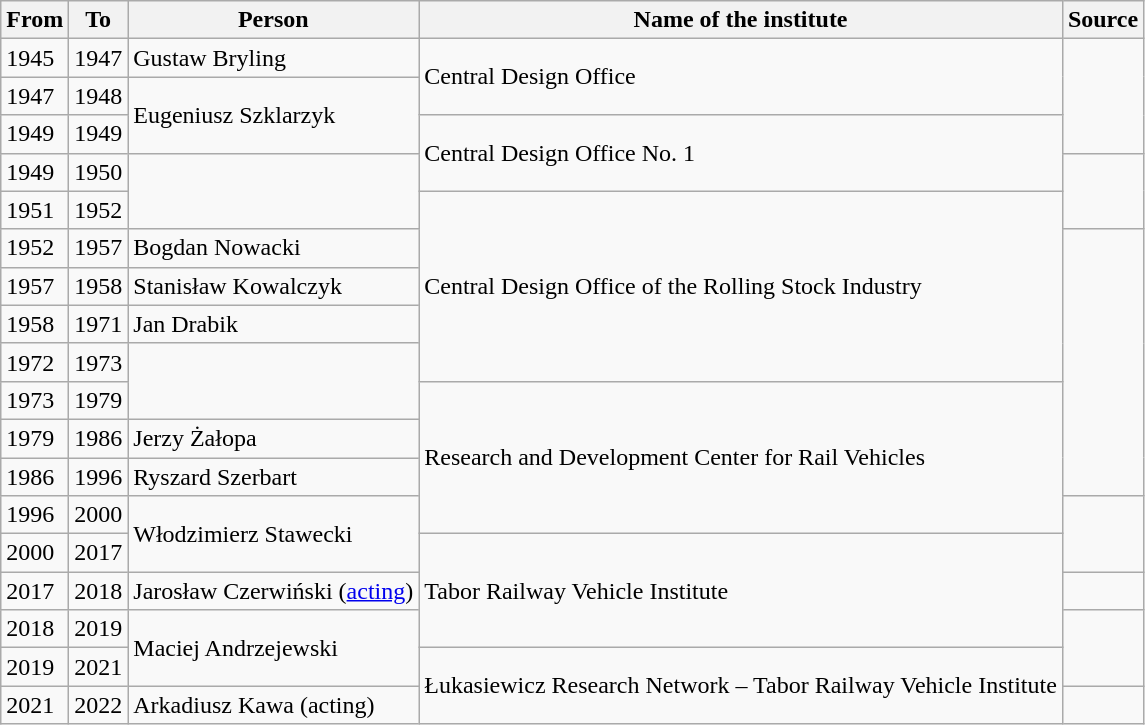<table class="wikitable">
<tr>
<th>From</th>
<th>To</th>
<th>Person</th>
<th>Name of the institute</th>
<th>Source</th>
</tr>
<tr>
<td>1945</td>
<td>1947</td>
<td>Gustaw Bryling</td>
<td rowspan="2">Central Design Office</td>
<td rowspan="3"></td>
</tr>
<tr>
<td>1947</td>
<td>1948</td>
<td rowspan="2">Eugeniusz Szklarzyk</td>
</tr>
<tr>
<td>1949</td>
<td>1949</td>
<td rowspan="2">Central Design Office No. 1</td>
</tr>
<tr>
<td>1949</td>
<td>1950</td>
<td rowspan="2"></td>
<td rowspan="2"></td>
</tr>
<tr>
<td>1951</td>
<td>1952</td>
<td rowspan="5">Central Design Office of the Rolling Stock Industry</td>
</tr>
<tr>
<td>1952</td>
<td>1957</td>
<td>Bogdan Nowacki</td>
<td rowspan="7"></td>
</tr>
<tr>
<td>1957</td>
<td>1958</td>
<td>Stanisław Kowalczyk</td>
</tr>
<tr>
<td>1958</td>
<td>1971</td>
<td>Jan Drabik</td>
</tr>
<tr>
<td>1972</td>
<td>1973</td>
<td rowspan="2"></td>
</tr>
<tr>
<td>1973</td>
<td>1979</td>
<td rowspan="4">Research and Development Center for Rail Vehicles</td>
</tr>
<tr>
<td>1979</td>
<td>1986</td>
<td>Jerzy Żałopa</td>
</tr>
<tr>
<td>1986</td>
<td>1996</td>
<td>Ryszard Szerbart</td>
</tr>
<tr>
<td>1996</td>
<td>2000</td>
<td rowspan="2">Włodzimierz Stawecki</td>
<td rowspan="2"></td>
</tr>
<tr>
<td>2000</td>
<td>2017</td>
<td rowspan="3">Tabor Railway Vehicle Institute</td>
</tr>
<tr>
<td>2017</td>
<td>2018</td>
<td>Jarosław Czerwiński (<a href='#'>acting</a>)</td>
<td></td>
</tr>
<tr>
<td>2018</td>
<td>2019</td>
<td rowspan="2">Maciej Andrzejewski</td>
<td rowspan="2"></td>
</tr>
<tr>
<td>2019</td>
<td>2021</td>
<td rowspan="2">Łukasiewicz Research Network – Tabor Railway Vehicle Institute</td>
</tr>
<tr>
<td>2021</td>
<td>2022</td>
<td>Arkadiusz Kawa (acting)</td>
<td></td>
</tr>
</table>
